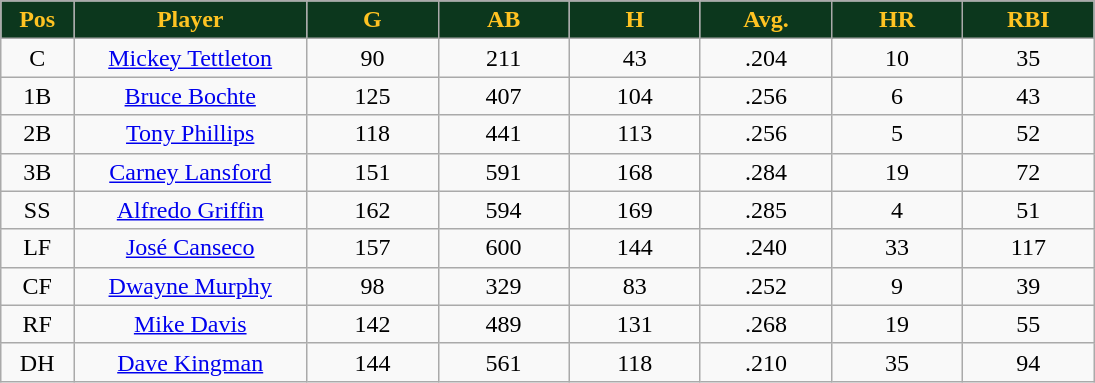<table class="wikitable sortable">
<tr>
<th style="background:#0c371d; color:#ffc322; width:5%;">Pos</th>
<th style="background:#0c371d; color:#ffc322; width:16%;">Player</th>
<th style="background:#0c371d; color:#ffc322; width:9%;">G</th>
<th style="background:#0c371d; color:#ffc322; width:9%;">AB</th>
<th style="background:#0c371d; color:#ffc322; width:9%;">H</th>
<th style="background:#0c371d; color:#ffc322; width:9%;">Avg.</th>
<th style="background:#0c371d; color:#ffc322; width:9%;">HR</th>
<th style="background:#0c371d; color:#ffc322; width:9%;">RBI</th>
</tr>
<tr style="text-align:center;">
<td>C</td>
<td><a href='#'>Mickey Tettleton</a></td>
<td>90</td>
<td>211</td>
<td>43</td>
<td>.204</td>
<td>10</td>
<td>35</td>
</tr>
<tr style="text-align:center;">
<td>1B</td>
<td><a href='#'>Bruce Bochte</a></td>
<td>125</td>
<td>407</td>
<td>104</td>
<td>.256</td>
<td>6</td>
<td>43</td>
</tr>
<tr style="text-align:center;">
<td>2B</td>
<td><a href='#'>Tony Phillips</a></td>
<td>118</td>
<td>441</td>
<td>113</td>
<td>.256</td>
<td>5</td>
<td>52</td>
</tr>
<tr style="text-align:center;">
<td>3B</td>
<td><a href='#'>Carney Lansford</a></td>
<td>151</td>
<td>591</td>
<td>168</td>
<td>.284</td>
<td>19</td>
<td>72</td>
</tr>
<tr style="text-align:center;">
<td>SS</td>
<td><a href='#'>Alfredo Griffin</a></td>
<td>162</td>
<td>594</td>
<td>169</td>
<td>.285</td>
<td>4</td>
<td>51</td>
</tr>
<tr style="text-align:center;">
<td>LF</td>
<td><a href='#'>José Canseco</a></td>
<td>157</td>
<td>600</td>
<td>144</td>
<td>.240</td>
<td>33</td>
<td>117</td>
</tr>
<tr style="text-align:center;">
<td>CF</td>
<td><a href='#'>Dwayne Murphy</a></td>
<td>98</td>
<td>329</td>
<td>83</td>
<td>.252</td>
<td>9</td>
<td>39</td>
</tr>
<tr style="text-align:center;">
<td>RF</td>
<td><a href='#'>Mike Davis</a></td>
<td>142</td>
<td>489</td>
<td>131</td>
<td>.268</td>
<td>19</td>
<td>55</td>
</tr>
<tr style="text-align:center;">
<td>DH</td>
<td><a href='#'>Dave Kingman</a></td>
<td>144</td>
<td>561</td>
<td>118</td>
<td>.210</td>
<td>35</td>
<td>94</td>
</tr>
</table>
